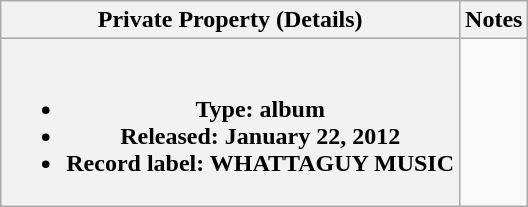<table class="wikitable mw-collapsible plainrowheaders" style="text-align:center;">
<tr>
<th scope="col">Private Property (Details)</th>
<th scope="col">Notes</th>
</tr>
<tr>
<th scope="row"><strong><em></em></strong><br><ul><li>Type: album</li><li>Released: January 22, 2012</li><li>Record label: WHATTAGUY MUSIC</li></ul></th>
<td></td>
</tr>
</table>
